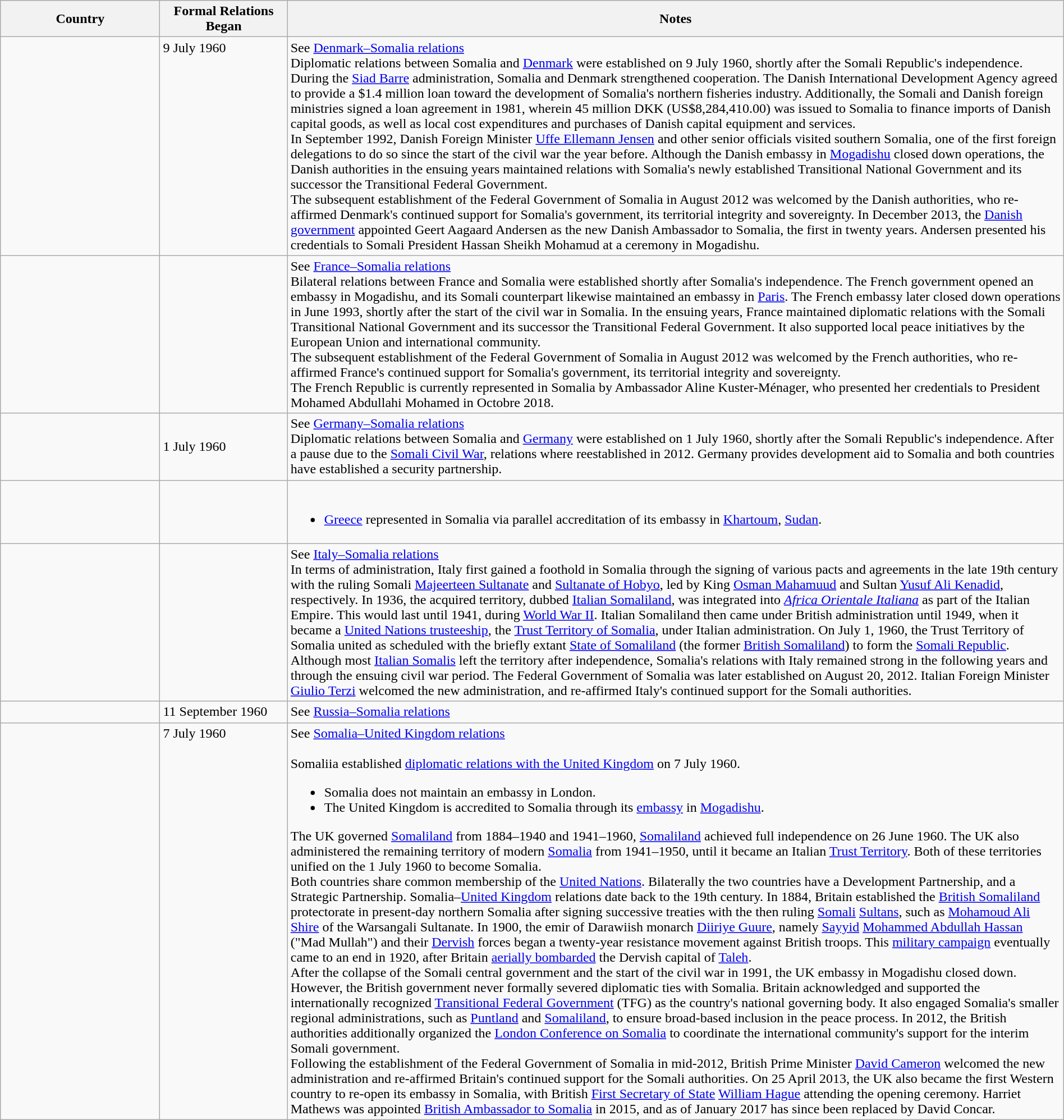<table class="wikitable sortable" style="width:100%; margin:auto;">
<tr>
<th style="width:15%;">Country</th>
<th style="width:12%;">Formal Relations Began</th>
<th>Notes</th>
</tr>
<tr valign="top">
<td></td>
<td>9 July 1960</td>
<td>See <a href='#'>Denmark–Somalia relations</a><br>Diplomatic relations between Somalia and <a href='#'>Denmark</a> were established on 9 July 1960, shortly after the Somali Republic's independence.<br>During the <a href='#'>Siad Barre</a> administration, Somalia and Denmark strengthened cooperation. The Danish International Development Agency agreed to provide a $1.4 million loan toward the development of Somalia's northern fisheries industry. Additionally, the Somali and Danish foreign ministries signed a loan agreement in 1981, wherein 45 million DKK (US$8,284,410.00) was issued to Somalia to finance imports of Danish capital goods, as well as local cost expenditures and purchases of Danish capital equipment and services.<br>In September 1992, Danish Foreign Minister <a href='#'>Uffe Ellemann Jensen</a> and other senior officials visited southern Somalia, one of the first foreign delegations to do so since the start of the civil war the year before. Although the Danish embassy in <a href='#'>Mogadishu</a> closed down operations, the Danish authorities in the ensuing years maintained relations with Somalia's newly established Transitional National Government and its successor the Transitional Federal Government.<br>The subsequent establishment of the Federal Government of Somalia in August 2012 was welcomed by the Danish authorities, who re-affirmed Denmark's continued support for Somalia's government, its territorial integrity and sovereignty. In December 2013, the <a href='#'>Danish government</a> appointed Geert Aagaard Andersen as the new Danish Ambassador to Somalia, the first in twenty years. Andersen presented his credentials to Somali President Hassan Sheikh Mohamud at a ceremony in Mogadishu.</td>
</tr>
<tr valign="top">
<td></td>
<td></td>
<td>See <a href='#'>France–Somalia relations</a><br>
Bilateral relations between France and Somalia were established shortly after Somalia's independence. The French government opened an embassy in Mogadishu, and its Somali counterpart likewise maintained an embassy in <a href='#'>Paris</a>. The French embassy later closed down operations in June 1993, shortly after the start of the civil war in Somalia. In the ensuing years, France maintained diplomatic relations with the Somali Transitional National Government and its successor the Transitional Federal Government. It also supported local peace initiatives by the European Union and international community.<br>The subsequent establishment of the Federal Government of Somalia in August 2012 was welcomed by the French authorities, who re-affirmed France's continued support for Somalia's government, its territorial integrity and sovereignty.<br>The French Republic is currently represented in Somalia by Ambassador Aline Kuster-Ménager, who presented her credentials to President Mohamed Abdullahi Mohamed in Octobre 2018.</td>
</tr>
<tr>
<td></td>
<td>1 July 1960</td>
<td>See <a href='#'>Germany–Somalia relations</a><br>Diplomatic relations between Somalia and <a href='#'>Germany</a> were established on 1 July 1960, shortly after the Somali Republic's independence. After a pause due to the <a href='#'>Somali Civil War</a>, relations where reestablished in 2012. Germany provides development aid to Somalia and both countries have established a security partnership.</td>
</tr>
<tr valign="top">
<td></td>
<td></td>
<td><br><ul><li><a href='#'>Greece</a> represented in Somalia via parallel accreditation of its embassy in <a href='#'>Khartoum</a>, <a href='#'>Sudan</a>.</li></ul></td>
</tr>
<tr valign="top">
<td></td>
<td></td>
<td>See <a href='#'>Italy–Somalia relations</a><br>In terms of administration, Italy first gained a foothold in Somalia through the signing of various pacts and agreements in the late 19th century with the ruling Somali <a href='#'>Majeerteen Sultanate</a> and <a href='#'>Sultanate of Hobyo</a>, led by King <a href='#'>Osman Mahamuud</a> and Sultan <a href='#'>Yusuf Ali Kenadid</a>, respectively. In 1936, the acquired territory, dubbed <a href='#'>Italian Somaliland</a>, was integrated into <em><a href='#'>Africa Orientale Italiana</a></em> as part of the Italian Empire. This would last until 1941, during <a href='#'>World War II</a>. Italian Somaliland then came under British administration until 1949, when it became a <a href='#'>United Nations trusteeship</a>, the <a href='#'>Trust Territory of Somalia</a>, under Italian administration. On July 1, 1960, the Trust Territory of Somalia united as scheduled with the briefly extant <a href='#'>State of Somaliland</a> (the former <a href='#'>British Somaliland</a>) to form the <a href='#'>Somali Republic</a>.<br>Although most <a href='#'>Italian Somalis</a> left the territory after independence, Somalia's relations with Italy remained strong in the following years and through the ensuing civil war period. The Federal Government of Somalia was later established on August 20, 2012. Italian Foreign Minister <a href='#'>Giulio Terzi</a> welcomed the new administration, and re-affirmed Italy's continued support for the Somali authorities.</td>
</tr>
<tr>
<td></td>
<td>11 September 1960</td>
<td>See <a href='#'>Russia–Somalia relations</a></td>
</tr>
<tr valign="top">
<td></td>
<td>7 July 1960</td>
<td>See <a href='#'>Somalia–United Kingdom relations</a><br><br>Somaliia established <a href='#'>diplomatic relations with the United Kingdom</a> on 7 July 1960.<ul><li>Somalia does not maintain an embassy in London.</li><li>The United Kingdom is accredited to Somalia through its <a href='#'>embassy</a> in <a href='#'>Mogadishu</a>.</li></ul>The UK governed <a href='#'>Somaliland</a> from 1884–1940 and 1941–1960, <a href='#'>Somaliland</a> achieved full independence on 26 June 1960. The UK also administered the remaining territory of modern <a href='#'>Somalia</a> from 1941–1950, until it became an Italian <a href='#'>Trust Territory</a>. Both of these territories unified on the 1 July 1960 to become Somalia.<br>Both countries share common membership of the <a href='#'>United Nations</a>. Bilaterally the two countries have a Development Partnership, and a Strategic Partnership.
Somalia–<a href='#'>United Kingdom</a> relations date back to the 19th century. In 1884, Britain established the <a href='#'>British Somaliland</a> protectorate in present-day northern Somalia after signing successive treaties with the then ruling <a href='#'>Somali</a> <a href='#'>Sultans</a>, such as <a href='#'>Mohamoud Ali Shire</a> of the Warsangali Sultanate. In 1900, the emir of Darawiish monarch <a href='#'>Diiriye Guure</a>, namely <a href='#'>Sayyid</a> <a href='#'>Mohammed Abdullah Hassan</a> ("Mad Mullah") and their <a href='#'>Dervish</a> forces began a twenty-year resistance movement against British troops. This <a href='#'>military campaign</a> eventually came to an end in 1920, after Britain <a href='#'>aerially bombarded</a> the Dervish capital of <a href='#'>Taleh</a>.<br>After the collapse of the Somali central government and the start of the civil war in 1991, the UK embassy in Mogadishu closed down. However, the British government never formally severed diplomatic ties with Somalia. Britain acknowledged and supported the internationally recognized <a href='#'>Transitional Federal Government</a> (TFG) as the country's national governing body. It also engaged Somalia's smaller regional administrations, such as <a href='#'>Puntland</a> and <a href='#'>Somaliland</a>, to ensure broad-based inclusion in the peace process. In 2012, the British authorities additionally organized the <a href='#'>London Conference on Somalia</a> to coordinate the international community's support for the interim Somali government.<br>Following the establishment of the Federal Government of Somalia in mid-2012, British Prime Minister <a href='#'>David Cameron</a> welcomed the new administration and re-affirmed Britain's continued support for the Somali authorities. On 25 April 2013, the UK also became the first Western country to re-open its embassy in Somalia, with British <a href='#'>First Secretary of State</a> <a href='#'>William Hague</a> attending the opening ceremony. Harriet Mathews was appointed <a href='#'>British Ambassador to Somalia</a> in 2015, and as of January 2017 has since been replaced by David Concar.</td>
</tr>
</table>
